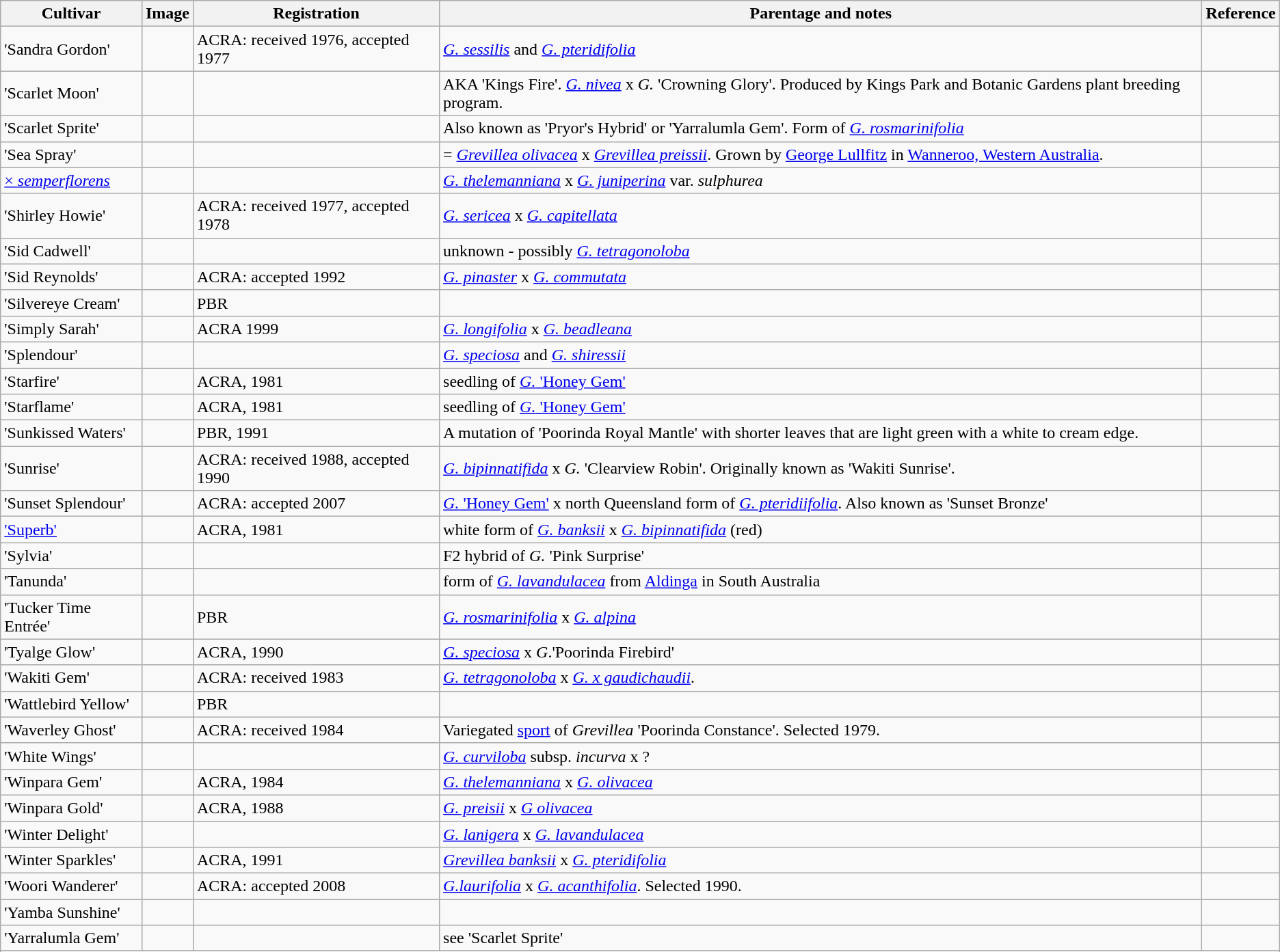<table class="wikitable">
<tr>
<th>Cultivar</th>
<th>Image</th>
<th>Registration</th>
<th>Parentage and notes</th>
<th>Reference</th>
</tr>
<tr>
<td>'Sandra Gordon'</td>
<td></td>
<td>ACRA: received 1976, accepted 1977</td>
<td><a href='#'><em>G. sessilis</em></a> and <a href='#'><em>G. pteridifolia</em></a></td>
<td>  </td>
</tr>
<tr>
<td>'Scarlet Moon'</td>
<td></td>
<td></td>
<td>AKA 'Kings Fire'. <a href='#'><em>G. nivea</em></a> x <em>G.</em> 'Crowning Glory'. Produced by Kings Park and Botanic Gardens plant breeding program.</td>
<td></td>
</tr>
<tr>
<td>'Scarlet Sprite'</td>
<td></td>
<td></td>
<td>Also known as 'Pryor's Hybrid' or 'Yarralumla Gem'. Form of <em><a href='#'>G. rosmarinifolia</a></em></td>
<td>  </td>
</tr>
<tr>
<td>'Sea Spray'</td>
<td></td>
<td></td>
<td>= <em><a href='#'>Grevillea olivacea</a></em> x <em><a href='#'>Grevillea preissii</a></em>. Grown by <a href='#'>George Lullfitz</a> in <a href='#'>Wanneroo, Western Australia</a>.</td>
<td></td>
</tr>
<tr>
<td><a href='#'>× <em>semperflorens</em></a></td>
<td></td>
<td></td>
<td><a href='#'><em>G. thelemanniana</em></a> x <a href='#'><em>G. juniperina</em></a> var. <em>sulphurea</em></td>
<td></td>
</tr>
<tr>
<td>'Shirley Howie'</td>
<td></td>
<td>ACRA: received 1977, accepted 1978</td>
<td><a href='#'><em>G. sericea</em></a> x <a href='#'><em>G. capitellata</em></a></td>
<td>  </td>
</tr>
<tr>
<td>'Sid Cadwell'</td>
<td></td>
<td></td>
<td>unknown - possibly <a href='#'><em>G. tetragonoloba</em></a></td>
<td></td>
</tr>
<tr>
<td>'Sid Reynolds'</td>
<td></td>
<td>ACRA: accepted 1992</td>
<td><a href='#'><em>G. pinaster</em></a> x <a href='#'><em>G. commutata</em></a></td>
<td></td>
</tr>
<tr>
<td>'Silvereye Cream'</td>
<td></td>
<td>PBR</td>
<td></td>
<td></td>
</tr>
<tr>
<td>'Simply Sarah'</td>
<td></td>
<td>ACRA 1999</td>
<td><a href='#'><em>G. longifolia</em></a> x <a href='#'><em>G. beadleana</em></a></td>
<td></td>
</tr>
<tr>
<td>'Splendour'</td>
<td></td>
<td></td>
<td><a href='#'><em>G. speciosa</em></a> and <a href='#'><em>G. shiressii</em></a></td>
<td></td>
</tr>
<tr>
<td>'Starfire'</td>
<td></td>
<td>ACRA, 1981</td>
<td>seedling of  <a href='#'><em>G.</em> 'Honey Gem'</a></td>
<td> </td>
</tr>
<tr>
<td>'Starflame'</td>
<td></td>
<td>ACRA, 1981</td>
<td>seedling of  <a href='#'><em>G.</em> 'Honey Gem'</a></td>
<td> </td>
</tr>
<tr>
<td>'Sunkissed Waters'</td>
<td></td>
<td>PBR, 1991</td>
<td>A mutation of 'Poorinda Royal Mantle' with shorter leaves that are light green with a white to cream edge.</td>
<td></td>
</tr>
<tr>
<td>'Sunrise'</td>
<td></td>
<td>ACRA: received 1988, accepted 1990</td>
<td><a href='#'><em>G. bipinnatifida</em></a> x <em>G.</em> 'Clearview Robin'. Originally known as 'Wakiti Sunrise'.</td>
<td></td>
</tr>
<tr>
<td>'Sunset Splendour'</td>
<td></td>
<td>ACRA: accepted 2007</td>
<td><a href='#'><em>G.</em> 'Honey Gem'</a> x north Queensland form of <a href='#'><em>G. pteridiifolia</em></a>.  Also known as 'Sunset Bronze'</td>
<td> </td>
</tr>
<tr>
<td><a href='#'>'Superb'</a></td>
<td></td>
<td>ACRA, 1981</td>
<td>white form of <em><a href='#'>G. banksii</a></em> x <em><a href='#'>G. bipinnatifida</a></em> (red)</td>
<td> </td>
</tr>
<tr>
<td>'Sylvia'</td>
<td></td>
<td></td>
<td>F2 hybrid of <em>G.</em> 'Pink Surprise'</td>
<td></td>
</tr>
<tr>
<td>'Tanunda'</td>
<td></td>
<td></td>
<td>form of <em><a href='#'>G. lavandulacea</a></em> from <a href='#'>Aldinga</a> in South Australia</td>
<td><br></td>
</tr>
<tr>
<td>'Tucker Time Entrée'</td>
<td></td>
<td>PBR</td>
<td><em><a href='#'>G. rosmarinifolia</a></em> x <em><a href='#'>G. alpina</a></em></td>
<td><br></td>
</tr>
<tr>
<td>'Tyalge Glow'</td>
<td></td>
<td>ACRA, 1990</td>
<td><em><a href='#'>G. speciosa</a></em> x <em>G</em>.'Poorinda Firebird'</td>
<td></td>
</tr>
<tr>
<td>'Wakiti Gem'</td>
<td></td>
<td>ACRA: received 1983</td>
<td><em><a href='#'>G. tetragonoloba</a></em> x <em><a href='#'>G. x gaudichaudii</a></em>.</td>
<td></td>
</tr>
<tr>
<td>'Wattlebird Yellow'</td>
<td></td>
<td>PBR</td>
<td></td>
<td></td>
</tr>
<tr>
<td>'Waverley Ghost'</td>
<td></td>
<td>ACRA: received 1984</td>
<td>Variegated <a href='#'>sport</a> of <em>Grevillea</em> 'Poorinda Constance'. Selected 1979.</td>
<td></td>
</tr>
<tr>
<td>'White Wings'</td>
<td></td>
<td></td>
<td><a href='#'><em>G. curviloba</em></a> subsp. <em>incurva</em> x ?</td>
<td></td>
</tr>
<tr>
<td>'Winpara Gem'</td>
<td></td>
<td>ACRA, 1984</td>
<td><em><a href='#'>G. thelemanniana</a></em> x <em><a href='#'>G. olivacea</a></em></td>
<td> </td>
</tr>
<tr>
<td>'Winpara Gold'</td>
<td></td>
<td>ACRA, 1988</td>
<td><em><a href='#'>G. preisii</a></em>  x <em><a href='#'>G olivacea</a></em></td>
<td> </td>
</tr>
<tr>
<td>'Winter Delight'</td>
<td></td>
<td></td>
<td><em><a href='#'>G. lanigera</a></em> x <em><a href='#'>G. lavandulacea</a></em></td>
<td></td>
</tr>
<tr>
<td>'Winter Sparkles'</td>
<td></td>
<td>ACRA, 1991</td>
<td><em><a href='#'>Grevillea banksii</a></em> x <em><a href='#'>G. pteridifolia</a></em></td>
<td> </td>
</tr>
<tr>
<td>'Woori Wanderer'</td>
<td></td>
<td>ACRA: accepted 2008</td>
<td><em><a href='#'>G.laurifolia</a></em> x <em><a href='#'>G. acanthifolia</a></em>. Selected 1990.</td>
<td> </td>
</tr>
<tr>
<td>'Yamba Sunshine'</td>
<td></td>
<td></td>
<td></td>
<td></td>
</tr>
<tr>
<td>'Yarralumla Gem'</td>
<td></td>
<td></td>
<td>see 'Scarlet Sprite'</td>
<td></td>
</tr>
<tr>
</tr>
<tr>
</tr>
</table>
